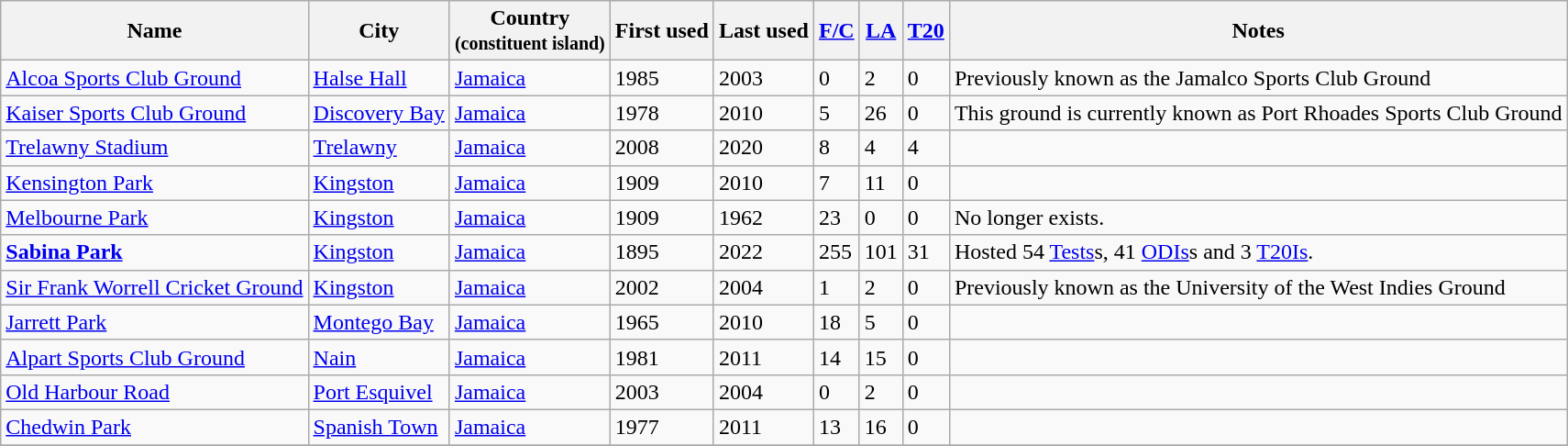<table class ="wikitable sortable">
<tr>
<th>Name</th>
<th>City</th>
<th>Country<br><small>(constituent island)</small></th>
<th>First used</th>
<th>Last used</th>
<th><a href='#'>F/C</a></th>
<th><a href='#'>LA</a></th>
<th><a href='#'>T20</a></th>
<th>Notes</th>
</tr>
<tr>
<td><a href='#'>Alcoa Sports Club Ground</a></td>
<td><a href='#'>Halse Hall</a></td>
<td><a href='#'>Jamaica</a></td>
<td>1985</td>
<td>2003</td>
<td>0</td>
<td>2</td>
<td>0</td>
<td>Previously known as the Jamalco Sports Club Ground</td>
</tr>
<tr>
<td><a href='#'>Kaiser Sports Club Ground</a></td>
<td><a href='#'>Discovery Bay</a></td>
<td><a href='#'>Jamaica</a></td>
<td>1978</td>
<td>2010</td>
<td>5</td>
<td>26</td>
<td>0</td>
<td>This ground is currently known as Port Rhoades Sports Club  Ground</td>
</tr>
<tr>
<td><a href='#'>Trelawny Stadium</a></td>
<td><a href='#'>Trelawny</a></td>
<td><a href='#'>Jamaica</a></td>
<td>2008</td>
<td>2020</td>
<td>8</td>
<td>4</td>
<td>4</td>
<td></td>
</tr>
<tr>
<td><a href='#'>Kensington Park</a></td>
<td><a href='#'>Kingston</a></td>
<td><a href='#'>Jamaica</a></td>
<td>1909</td>
<td>2010</td>
<td>7</td>
<td>11</td>
<td>0</td>
<td></td>
</tr>
<tr>
<td><a href='#'>Melbourne Park</a></td>
<td><a href='#'>Kingston</a></td>
<td><a href='#'>Jamaica</a></td>
<td>1909</td>
<td>1962</td>
<td>23</td>
<td>0</td>
<td>0</td>
<td>No longer exists.</td>
</tr>
<tr>
<td><strong><a href='#'>Sabina Park</a></strong></td>
<td><a href='#'>Kingston</a></td>
<td><a href='#'>Jamaica</a></td>
<td>1895</td>
<td>2022</td>
<td>255</td>
<td>101</td>
<td>31</td>
<td>Hosted 54 <a href='#'>Tests</a>s, 41 <a href='#'>ODIs</a>s and 3 <a href='#'>T20Is</a>.</td>
</tr>
<tr>
<td><a href='#'>Sir Frank Worrell Cricket Ground</a></td>
<td><a href='#'>Kingston</a></td>
<td><a href='#'>Jamaica</a></td>
<td>2002</td>
<td>2004</td>
<td>1</td>
<td>2</td>
<td>0</td>
<td>Previously known as the University of the West Indies Ground</td>
</tr>
<tr>
<td><a href='#'>Jarrett Park</a></td>
<td><a href='#'>Montego Bay</a></td>
<td><a href='#'>Jamaica</a></td>
<td>1965</td>
<td>2010</td>
<td>18</td>
<td>5</td>
<td>0</td>
<td></td>
</tr>
<tr>
<td><a href='#'>Alpart Sports Club Ground</a></td>
<td><a href='#'>Nain</a></td>
<td><a href='#'>Jamaica</a></td>
<td>1981</td>
<td>2011</td>
<td>14</td>
<td>15</td>
<td>0</td>
<td></td>
</tr>
<tr>
<td><a href='#'>Old Harbour Road</a></td>
<td><a href='#'>Port Esquivel</a></td>
<td><a href='#'>Jamaica</a></td>
<td>2003</td>
<td>2004</td>
<td>0</td>
<td>2</td>
<td>0</td>
<td></td>
</tr>
<tr>
<td><a href='#'>Chedwin Park</a></td>
<td><a href='#'>Spanish Town</a></td>
<td><a href='#'>Jamaica</a></td>
<td>1977</td>
<td>2011</td>
<td>13</td>
<td>16</td>
<td>0</td>
<td></td>
</tr>
<tr>
</tr>
</table>
